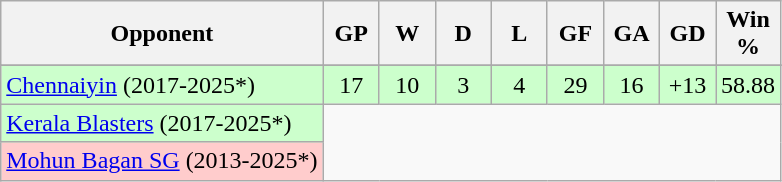<table class="wikitable" style="text-align:center;">
<tr>
<th>Opponent</th>
<th width="30">GP</th>
<th width="30">W</th>
<th width="30">D</th>
<th width="30">L</th>
<th width="30">GF</th>
<th width="30">GA</th>
<th width="30">GD</th>
<th width="30">Win %</th>
</tr>
<tr bgcolor="#ffcccc">
</tr>
<tr bgcolor="#ccffcc">
<td align="left"><a href='#'>Chennaiyin</a> (2017-2025*)</td>
<td style="text-align:center">17</td>
<td style="text-align:center">10</td>
<td style="text-align:center">3</td>
<td style="text-align:center">4</td>
<td style="text-align:center">29</td>
<td style="text-align:center">16</td>
<td style="text-align:center">+13</td>
<td style="text-align:center">58.88</td>
</tr>
<tr bgcolor="#ccffcc">
<td align="left"><a href='#'>Kerala Blasters</a> (2017-2025*)<br></td>
</tr>
<tr bgcolor="#ffcccc">
<td align="left"><a href='#'>Mohun Bagan SG</a> (2013-2025*)<br></td>
</tr>
</table>
